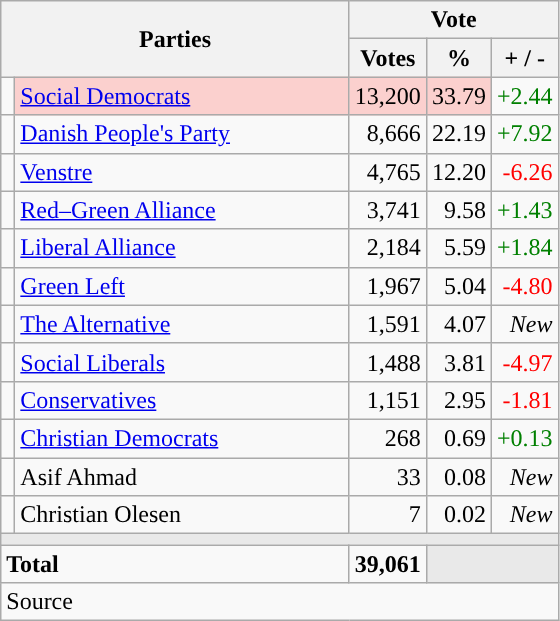<table class="wikitable" style="text-align:right;">
<tr>
<th style="text-align:centre;" rowspan="2" colspan="2" width="225">Parties</th>
<th colspan="3">Vote</th>
</tr>
<tr>
<th width="15">Votes</th>
<th width="15">%</th>
<th width="15">+ / -</th>
</tr>
<tr>
<td width="2" style="color:inherit;background:"></td>
<td bgcolor=#fbd0ce  align="left"><a href='#'>Social Democrats</a></td>
<td bgcolor=#fbd0ce>13,200</td>
<td bgcolor=#fbd0ce>33.79</td>
<td style=color:green;>+2.44</td>
</tr>
<tr>
<td width="2" style="color:inherit;background:"></td>
<td align="left"><a href='#'>Danish People's Party</a></td>
<td>8,666</td>
<td>22.19</td>
<td style=color:green;>+7.92</td>
</tr>
<tr>
<td width="2" style="color:inherit;background:"></td>
<td align="left"><a href='#'>Venstre</a></td>
<td>4,765</td>
<td>12.20</td>
<td style=color:red;>-6.26</td>
</tr>
<tr>
<td width="2" style="color:inherit;background:"></td>
<td align="left"><a href='#'>Red–Green Alliance</a></td>
<td>3,741</td>
<td>9.58</td>
<td style=color:green;>+1.43</td>
</tr>
<tr>
<td width="2" style="color:inherit;background:"></td>
<td align="left"><a href='#'>Liberal Alliance</a></td>
<td>2,184</td>
<td>5.59</td>
<td style=color:green;>+1.84</td>
</tr>
<tr>
<td width="2" style="color:inherit;background:"></td>
<td align="left"><a href='#'>Green Left</a></td>
<td>1,967</td>
<td>5.04</td>
<td style=color:red;>-4.80</td>
</tr>
<tr>
<td width="2" style="color:inherit;background:"></td>
<td align="left"><a href='#'>The Alternative</a></td>
<td>1,591</td>
<td>4.07</td>
<td><em>New</em></td>
</tr>
<tr>
<td width="2" style="color:inherit;background:"></td>
<td align="left"><a href='#'>Social Liberals</a></td>
<td>1,488</td>
<td>3.81</td>
<td style=color:red;>-4.97</td>
</tr>
<tr>
<td width="2" style="color:inherit;background:"></td>
<td align="left"><a href='#'>Conservatives</a></td>
<td>1,151</td>
<td>2.95</td>
<td style=color:red;>-1.81</td>
</tr>
<tr>
<td width="2" style="color:inherit;background:"></td>
<td align="left"><a href='#'>Christian Democrats</a></td>
<td>268</td>
<td>0.69</td>
<td style=color:green;>+0.13</td>
</tr>
<tr>
<td width="2" style="color:inherit;background:"></td>
<td align="left">Asif Ahmad</td>
<td>33</td>
<td>0.08</td>
<td><em>New</em></td>
</tr>
<tr>
<td width="2" style="color:inherit;background:"></td>
<td align="left">Christian Olesen</td>
<td>7</td>
<td>0.02</td>
<td><em>New</em></td>
</tr>
<tr>
<td colspan="7" bgcolor="#E9E9E9"></td>
</tr>
<tr>
<td align="left" colspan="2"><strong>Total</strong></td>
<td><strong>39,061</strong></td>
<td bgcolor="#E9E9E9" colspan="2"></td>
</tr>
<tr>
<td align="left" colspan="6">Source</td>
</tr>
</table>
